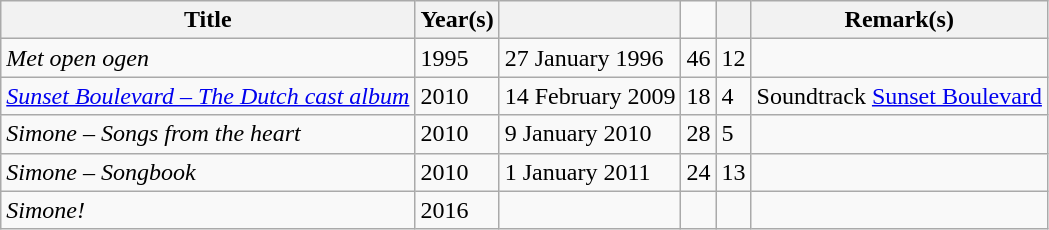<table class="wikitable">
<tr>
<th>Title</th>
<th>Year(s)</th>
<th></th>
<td></td>
<th></th>
<th>Remark(s)</th>
</tr>
<tr>
<td align="left"><em>Met open ogen</em></td>
<td>1995</td>
<td>27 January 1996</td>
<td>46</td>
<td>12</td>
<td></td>
</tr>
<tr>
<td align="left"><em><a href='#'>Sunset Boulevard – The Dutch cast album</a></em></td>
<td>2010</td>
<td>14 February 2009</td>
<td>18</td>
<td>4</td>
<td>Soundtrack <a href='#'>Sunset Boulevard</a></td>
</tr>
<tr>
<td align="left"><em>Simone – Songs from the heart</em></td>
<td>2010</td>
<td>9 January 2010</td>
<td>28</td>
<td>5</td>
<td></td>
</tr>
<tr>
<td align="left"><em>Simone – Songbook</em></td>
<td>2010</td>
<td>1 January 2011</td>
<td>24</td>
<td>13</td>
<td></td>
</tr>
<tr>
<td align="left"><em>Simone!</em></td>
<td>2016</td>
<td></td>
<td></td>
<td></td>
<td></td>
</tr>
</table>
